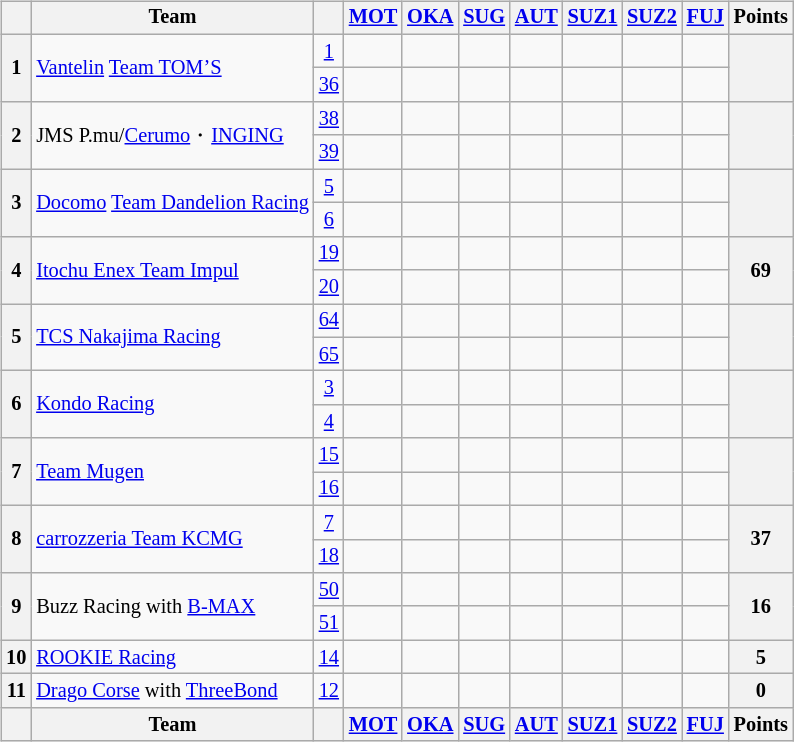<table>
<tr>
<td><br><table class="wikitable" style="font-size:85%; text-align:center">
<tr style="vertical-align:middle;">
<th style="vertical-align:middle"></th>
<th style="vertical-align:middle;background">Team</th>
<th style="vertical-align:middle"></th>
<th><a href='#'>MOT</a></th>
<th><a href='#'>OKA</a></th>
<th><a href='#'>SUG</a></th>
<th><a href='#'>AUT</a></th>
<th><a href='#'>SUZ1</a></th>
<th><a href='#'>SUZ2</a></th>
<th><a href='#'>FUJ</a></th>
<th style="vertical-align:middle">Points</th>
</tr>
<tr>
<th rowspan="2">1</th>
<td align="left" rowspan="2"><a href='#'>Vantelin</a> <a href='#'>Team TOM’S</a></td>
<td><a href='#'>1</a></td>
<td></td>
<td></td>
<td></td>
<td></td>
<td></td>
<td></td>
<td></td>
<th rowspan="2"></th>
</tr>
<tr>
<td><a href='#'>36</a></td>
<td></td>
<td></td>
<td></td>
<td></td>
<td></td>
<td></td>
<td></td>
</tr>
<tr>
<th rowspan="2">2</th>
<td align="left" rowspan="2">JMS P.mu/<a href='#'>Cerumo</a>・<a href='#'>INGING</a></td>
<td><a href='#'>38</a></td>
<td></td>
<td></td>
<td></td>
<td></td>
<td></td>
<td></td>
<td></td>
<th rowspan="2"></th>
</tr>
<tr>
<td><a href='#'>39</a></td>
<td></td>
<td></td>
<td></td>
<td></td>
<td></td>
<td></td>
<td></td>
</tr>
<tr>
<th rowspan="2">3</th>
<td align="left" rowspan="2"><a href='#'>Docomo</a> <a href='#'>Team Dandelion Racing</a></td>
<td><a href='#'>5</a></td>
<td></td>
<td></td>
<td></td>
<td></td>
<td></td>
<td></td>
<td></td>
<th rowspan="2"></th>
</tr>
<tr>
<td><a href='#'>6</a></td>
<td></td>
<td></td>
<td></td>
<td></td>
<td></td>
<td></td>
<td></td>
</tr>
<tr>
<th rowspan="2">4</th>
<td align="left" rowspan="2"><a href='#'>Itochu Enex Team Impul</a></td>
<td><a href='#'>19</a></td>
<td></td>
<td></td>
<td></td>
<td></td>
<td></td>
<td></td>
<td></td>
<th rowspan="2">69</th>
</tr>
<tr>
<td><a href='#'>20</a></td>
<td></td>
<td></td>
<td></td>
<td></td>
<td></td>
<td></td>
<td></td>
</tr>
<tr>
<th rowspan="2">5</th>
<td align="left" rowspan="2"><a href='#'>TCS Nakajima Racing</a></td>
<td><a href='#'>64</a></td>
<td></td>
<td></td>
<td></td>
<td></td>
<td></td>
<td></td>
<td></td>
<th rowspan="2"></th>
</tr>
<tr>
<td><a href='#'>65</a></td>
<td></td>
<td></td>
<td></td>
<td></td>
<td></td>
<td></td>
<td></td>
</tr>
<tr>
<th rowspan="2">6</th>
<td align="left" rowspan="2"><a href='#'>Kondo Racing</a></td>
<td><a href='#'>3</a></td>
<td></td>
<td></td>
<td></td>
<td></td>
<td></td>
<td></td>
<td></td>
<th rowspan="2"></th>
</tr>
<tr>
<td><a href='#'>4</a></td>
<td></td>
<td></td>
<td></td>
<td></td>
<td></td>
<td></td>
<td></td>
</tr>
<tr>
<th rowspan="2">7</th>
<td align="left" rowspan="2"><a href='#'>Team Mugen</a></td>
<td><a href='#'>15</a></td>
<td></td>
<td></td>
<td></td>
<td></td>
<td></td>
<td></td>
<td></td>
<th rowspan="2"></th>
</tr>
<tr>
<td><a href='#'>16</a></td>
<td></td>
<td></td>
<td></td>
<td></td>
<td></td>
<td></td>
<td></td>
</tr>
<tr>
<th rowspan="2">8</th>
<td align="left" rowspan="2"><a href='#'>carrozzeria Team KCMG</a></td>
<td><a href='#'>7</a></td>
<td></td>
<td></td>
<td></td>
<td></td>
<td></td>
<td></td>
<td></td>
<th rowspan="2">37</th>
</tr>
<tr>
<td><a href='#'>18</a></td>
<td></td>
<td></td>
<td></td>
<td></td>
<td></td>
<td></td>
<td></td>
</tr>
<tr>
<th rowspan="2">9</th>
<td align="left" rowspan="2">Buzz Racing with <a href='#'>B-MAX</a></td>
<td><a href='#'>50</a></td>
<td></td>
<td></td>
<td></td>
<td></td>
<td></td>
<td></td>
<td></td>
<th rowspan="2">16</th>
</tr>
<tr>
<td><a href='#'>51</a></td>
<td></td>
<td></td>
<td></td>
<td></td>
<td></td>
<td></td>
<td></td>
</tr>
<tr>
<th>10</th>
<td align="left"><a href='#'>ROOKIE Racing</a></td>
<td><a href='#'>14</a></td>
<td></td>
<td></td>
<td></td>
<td></td>
<td></td>
<td></td>
<td></td>
<th>5</th>
</tr>
<tr>
<th>11</th>
<td align="left"><a href='#'>Drago Corse</a> with <a href='#'>ThreeBond</a></td>
<td><a href='#'>12</a></td>
<td></td>
<td></td>
<td></td>
<td></td>
<td></td>
<td></td>
<td></td>
<th>0</th>
</tr>
<tr>
<th style="vertical-align:middle"></th>
<th style="vertical-align:middle;background">Team</th>
<th style="vertical-align:middle"></th>
<th><a href='#'>MOT</a></th>
<th><a href='#'>OKA</a></th>
<th><a href='#'>SUG</a></th>
<th><a href='#'>AUT</a></th>
<th><a href='#'>SUZ1</a></th>
<th><a href='#'>SUZ2</a></th>
<th><a href='#'>FUJ</a></th>
<th style="vertical-align:middle">Points</th>
</tr>
</table>
</td>
</tr>
</table>
